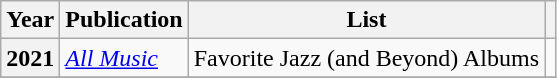<table class="wikitable sortable plainrowheaders">
<tr>
<th scope="col">Year</th>
<th scope="col">Publication</th>
<th scope="col">List</th>
<th scope="col" class="unsortable"></th>
</tr>
<tr>
<th scope="row" rowspan="1">2021</th>
<td><em><a href='#'>All Music</a></em></td>
<td>Favorite Jazz (and Beyond) Albums</td>
<td></td>
</tr>
<tr>
</tr>
</table>
